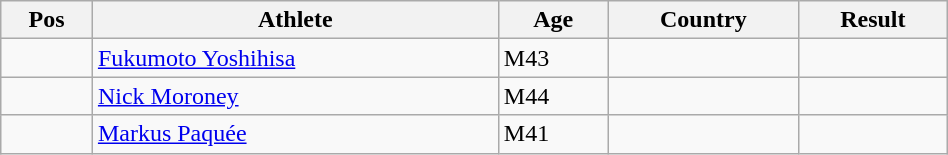<table class="wikitable"  style="text-align:center; width:50%;">
<tr>
<th>Pos</th>
<th>Athlete</th>
<th>Age</th>
<th>Country</th>
<th>Result</th>
</tr>
<tr>
<td align=center></td>
<td align=left><a href='#'>Fukumoto Yoshihisa</a></td>
<td align=left>M43</td>
<td align=left></td>
<td></td>
</tr>
<tr>
<td align=center></td>
<td align=left><a href='#'>Nick Moroney</a></td>
<td align=left>M44</td>
<td align=left></td>
<td></td>
</tr>
<tr>
<td align=center></td>
<td align=left><a href='#'>Markus Paquée</a></td>
<td align=left>M41</td>
<td align=left></td>
<td></td>
</tr>
</table>
